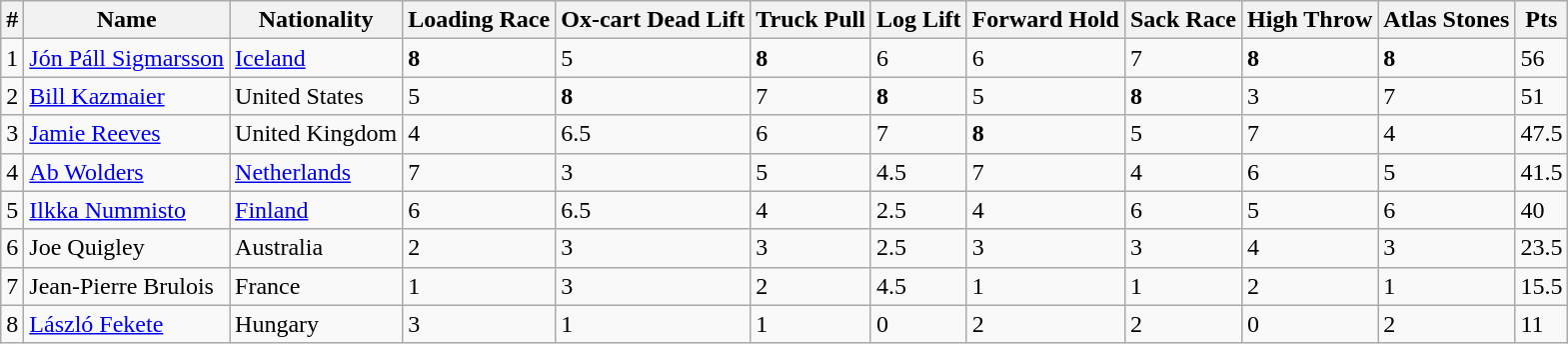<table class="wikitable">
<tr>
<th>#</th>
<th>Name</th>
<th>Nationality</th>
<th>Loading Race</th>
<th>Ox-cart Dead Lift</th>
<th>Truck Pull</th>
<th>Log Lift</th>
<th>Forward Hold</th>
<th>Sack Race</th>
<th>High Throw</th>
<th>Atlas Stones</th>
<th>Pts</th>
</tr>
<tr>
<td>1</td>
<td><a href='#'>Jón Páll Sigmarsson</a></td>
<td> <a href='#'>Iceland</a></td>
<td><strong>8</strong></td>
<td>5</td>
<td><strong>8</strong></td>
<td>6</td>
<td>6</td>
<td>7</td>
<td><strong>8</strong></td>
<td><strong>8</strong></td>
<td>56</td>
</tr>
<tr>
<td>2</td>
<td><a href='#'>Bill Kazmaier</a></td>
<td> United States</td>
<td>5</td>
<td><strong>8</strong></td>
<td>7</td>
<td><strong>8</strong></td>
<td>5</td>
<td><strong>8</strong></td>
<td>3</td>
<td>7</td>
<td>51</td>
</tr>
<tr>
<td>3</td>
<td><a href='#'>Jamie Reeves</a></td>
<td> United Kingdom</td>
<td>4</td>
<td>6.5</td>
<td>6</td>
<td>7</td>
<td><strong>8</strong></td>
<td>5</td>
<td>7</td>
<td>4</td>
<td>47.5</td>
</tr>
<tr>
<td>4</td>
<td><a href='#'>Ab Wolders</a></td>
<td> <a href='#'>Netherlands</a></td>
<td>7</td>
<td>3</td>
<td>5</td>
<td>4.5</td>
<td>7</td>
<td>4</td>
<td>6</td>
<td>5</td>
<td>41.5</td>
</tr>
<tr>
<td>5</td>
<td><a href='#'>Ilkka Nummisto</a></td>
<td> <a href='#'>Finland</a></td>
<td>6</td>
<td>6.5</td>
<td>4</td>
<td>2.5</td>
<td>4</td>
<td>6</td>
<td>5</td>
<td>6</td>
<td>40</td>
</tr>
<tr>
<td>6</td>
<td>Joe Quigley</td>
<td> Australia</td>
<td>2</td>
<td>3</td>
<td>3</td>
<td>2.5</td>
<td>3</td>
<td>3</td>
<td>4</td>
<td>3</td>
<td>23.5</td>
</tr>
<tr>
<td>7</td>
<td>Jean-Pierre Brulois</td>
<td> France</td>
<td>1</td>
<td>3</td>
<td>2</td>
<td>4.5</td>
<td>1</td>
<td>1</td>
<td>2</td>
<td>1</td>
<td>15.5</td>
</tr>
<tr>
<td>8</td>
<td><a href='#'>László Fekete</a></td>
<td> Hungary</td>
<td>3</td>
<td>1</td>
<td>1</td>
<td>0</td>
<td>2</td>
<td>2</td>
<td>0</td>
<td>2</td>
<td>11</td>
</tr>
</table>
